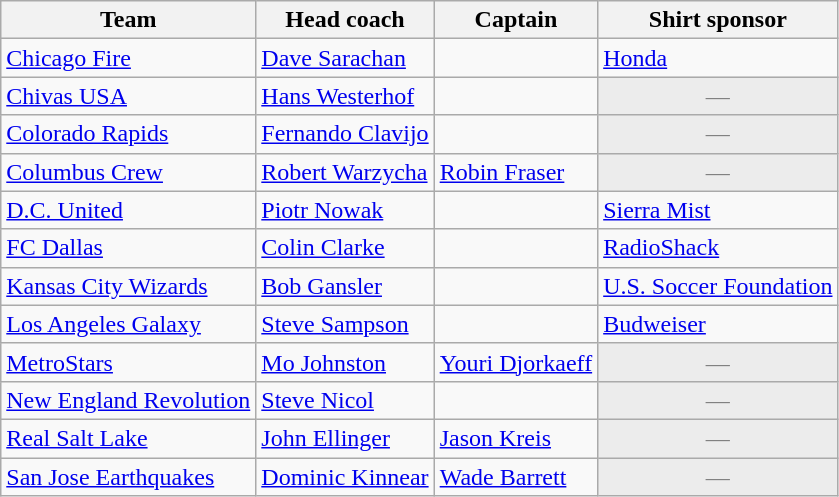<table class="wikitable sortable" style="text-align: left;">
<tr>
<th>Team</th>
<th>Head coach</th>
<th>Captain</th>
<th>Shirt sponsor</th>
</tr>
<tr>
<td><a href='#'>Chicago Fire</a></td>
<td> <a href='#'>Dave Sarachan</a></td>
<td></td>
<td><a href='#'>Honda</a></td>
</tr>
<tr>
<td><a href='#'>Chivas USA</a></td>
<td> <a href='#'>Hans Westerhof</a></td>
<td></td>
<td colspan="1" align="center" style="background:#ececec; color:gray ">—</td>
</tr>
<tr>
<td><a href='#'>Colorado Rapids</a></td>
<td> <a href='#'>Fernando Clavijo</a></td>
<td></td>
<td colspan="1" align="center" style="background:#ececec; color:gray ">—</td>
</tr>
<tr>
<td><a href='#'>Columbus Crew</a></td>
<td> <a href='#'>Robert Warzycha</a></td>
<td> <a href='#'>Robin Fraser</a></td>
<td colspan="1" align="center" style="background:#ececec; color:gray ">—</td>
</tr>
<tr>
<td><a href='#'>D.C. United</a></td>
<td> <a href='#'>Piotr Nowak</a></td>
<td></td>
<td><a href='#'>Sierra Mist</a></td>
</tr>
<tr>
<td><a href='#'>FC Dallas</a></td>
<td> <a href='#'>Colin Clarke</a></td>
<td></td>
<td><a href='#'>RadioShack</a></td>
</tr>
<tr>
<td><a href='#'>Kansas City Wizards</a></td>
<td> <a href='#'>Bob Gansler</a></td>
<td></td>
<td><a href='#'>U.S. Soccer Foundation</a></td>
</tr>
<tr>
<td><a href='#'>Los Angeles Galaxy</a></td>
<td> <a href='#'>Steve Sampson</a></td>
<td></td>
<td><a href='#'>Budweiser</a></td>
</tr>
<tr>
<td><a href='#'>MetroStars</a></td>
<td> <a href='#'>Mo Johnston</a></td>
<td> <a href='#'>Youri Djorkaeff</a></td>
<td colspan="1" align="center" style="background:#ececec; color:gray ">—</td>
</tr>
<tr>
<td><a href='#'>New England Revolution</a></td>
<td> <a href='#'>Steve Nicol</a></td>
<td></td>
<td colspan="1" align="center" style="background:#ececec; color:gray ">—</td>
</tr>
<tr>
<td><a href='#'>Real Salt Lake</a></td>
<td> <a href='#'>John Ellinger</a></td>
<td> <a href='#'>Jason Kreis</a></td>
<td colspan="1" align="center" style="background:#ececec; color:gray ">—</td>
</tr>
<tr>
<td><a href='#'>San Jose Earthquakes</a></td>
<td> <a href='#'>Dominic Kinnear</a></td>
<td> <a href='#'>Wade Barrett</a></td>
<td colspan="1" align="center" style="background:#ececec; color:gray ">—</td>
</tr>
</table>
